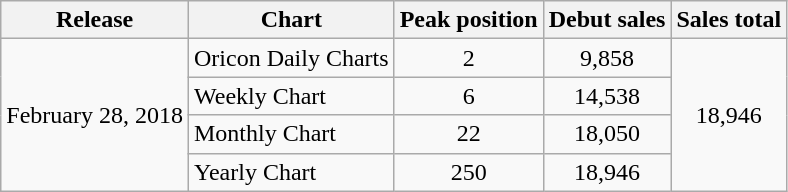<table class="wikitable">
<tr>
<th>Release</th>
<th>Chart</th>
<th>Peak position</th>
<th>Debut sales</th>
<th>Sales total</th>
</tr>
<tr>
<td rowspan="4">February 28, 2018</td>
<td>Oricon Daily Charts</td>
<td align="center">2</td>
<td align="center">9,858</td>
<td rowspan="4" align="center">18,946</td>
</tr>
<tr>
<td>Weekly Chart</td>
<td align="center">6</td>
<td align="center">14,538</td>
</tr>
<tr>
<td>Monthly Chart</td>
<td align="center">22</td>
<td align="center">18,050</td>
</tr>
<tr>
<td>Yearly Chart</td>
<td align="center">250</td>
<td align="center">18,946</td>
</tr>
</table>
